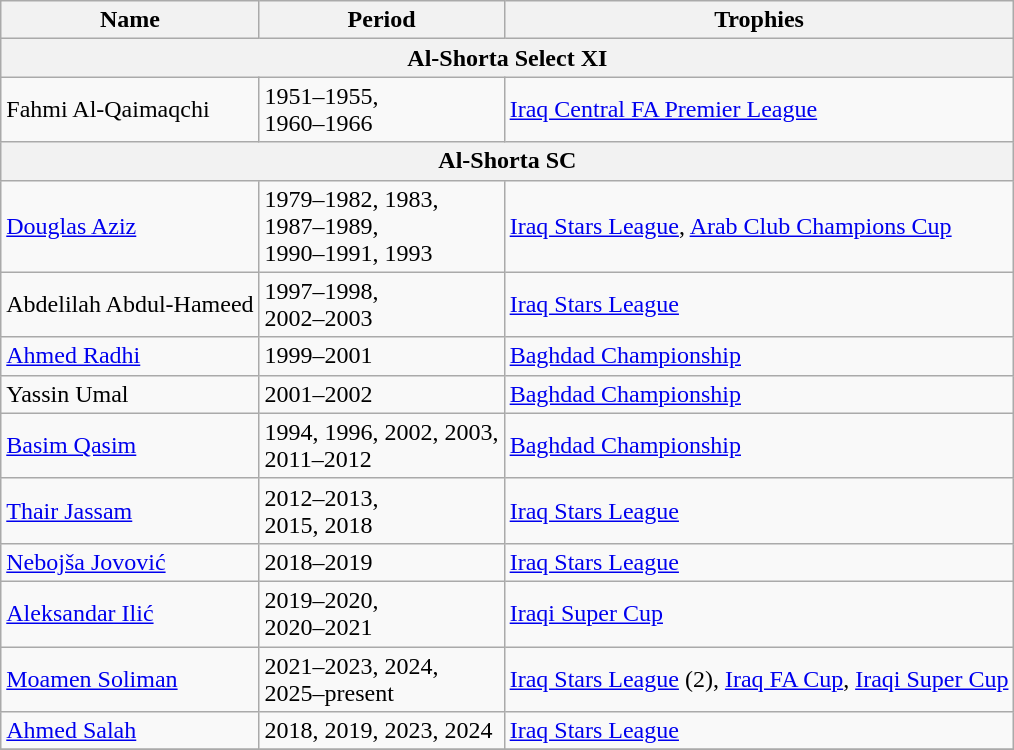<table class="wikitable">
<tr>
<th>Name</th>
<th>Period</th>
<th>Trophies</th>
</tr>
<tr>
<th colspan=3>Al-Shorta Select XI</th>
</tr>
<tr>
<td> Fahmi Al-Qaimaqchi</td>
<td>1951–1955,<br>1960–1966</td>
<td><a href='#'>Iraq Central FA Premier League</a></td>
</tr>
<tr>
<th colspan=3>Al-Shorta SC</th>
</tr>
<tr>
<td> <a href='#'>Douglas Aziz</a></td>
<td>1979–1982, 1983,<br>1987–1989,<br>1990–1991, 1993</td>
<td><a href='#'>Iraq Stars League</a>, <a href='#'>Arab Club Champions Cup</a></td>
</tr>
<tr>
<td> Abdelilah Abdul-Hameed</td>
<td>1997–1998,<br>2002–2003</td>
<td><a href='#'>Iraq Stars League</a></td>
</tr>
<tr>
<td> <a href='#'>Ahmed Radhi</a></td>
<td>1999–2001</td>
<td><a href='#'>Baghdad Championship</a></td>
</tr>
<tr>
<td> Yassin Umal</td>
<td>2001–2002</td>
<td><a href='#'>Baghdad Championship</a></td>
</tr>
<tr>
<td> <a href='#'>Basim Qasim</a></td>
<td>1994, 1996, 2002, 2003,<br>2011–2012</td>
<td><a href='#'>Baghdad Championship</a></td>
</tr>
<tr>
<td> <a href='#'>Thair Jassam</a></td>
<td>2012–2013,<br>2015, 2018</td>
<td><a href='#'>Iraq Stars League</a></td>
</tr>
<tr>
<td> <a href='#'>Nebojša Jovović</a></td>
<td>2018–2019</td>
<td><a href='#'>Iraq Stars League</a></td>
</tr>
<tr>
<td> <a href='#'>Aleksandar Ilić</a></td>
<td>2019–2020,<br>2020–2021</td>
<td><a href='#'>Iraqi Super Cup</a></td>
</tr>
<tr>
<td> <a href='#'>Moamen Soliman</a></td>
<td>2021–2023, 2024,<br>2025–present</td>
<td><a href='#'>Iraq Stars League</a> (2), <a href='#'>Iraq FA Cup</a>, <a href='#'>Iraqi Super Cup</a></td>
</tr>
<tr>
<td> <a href='#'>Ahmed Salah</a></td>
<td>2018, 2019, 2023, 2024</td>
<td><a href='#'>Iraq Stars League</a></td>
</tr>
<tr>
</tr>
</table>
